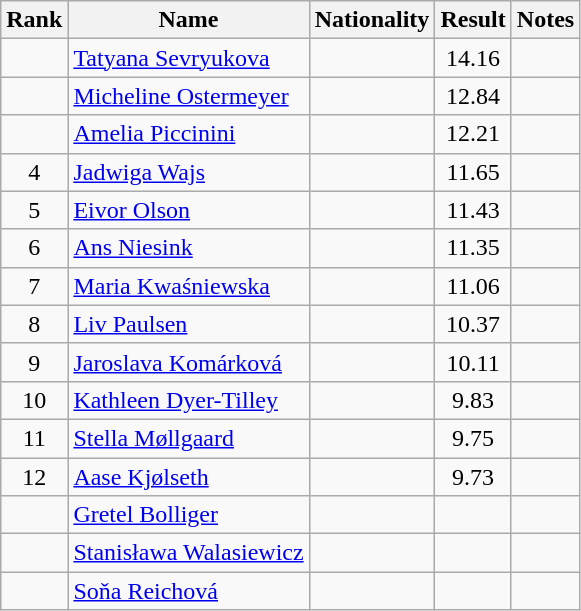<table class="wikitable sortable" style="text-align:center">
<tr>
<th>Rank</th>
<th>Name</th>
<th>Nationality</th>
<th>Result</th>
<th>Notes</th>
</tr>
<tr>
<td></td>
<td align=left><a href='#'>Tatyana Sevryukova</a></td>
<td align=left></td>
<td>14.16</td>
<td></td>
</tr>
<tr>
<td></td>
<td align=left><a href='#'>Micheline Ostermeyer</a></td>
<td align=left></td>
<td>12.84</td>
<td></td>
</tr>
<tr>
<td></td>
<td align=left><a href='#'>Amelia Piccinini</a></td>
<td align=left></td>
<td>12.21</td>
<td></td>
</tr>
<tr>
<td>4</td>
<td align=left><a href='#'>Jadwiga Wajs</a></td>
<td align=left></td>
<td>11.65</td>
<td></td>
</tr>
<tr>
<td>5</td>
<td align=left><a href='#'>Eivor Olson</a></td>
<td align=left></td>
<td>11.43</td>
<td></td>
</tr>
<tr>
<td>6</td>
<td align=left><a href='#'>Ans Niesink</a></td>
<td align=left></td>
<td>11.35</td>
<td></td>
</tr>
<tr>
<td>7</td>
<td align=left><a href='#'>Maria Kwaśniewska</a></td>
<td align=left></td>
<td>11.06</td>
<td></td>
</tr>
<tr>
<td>8</td>
<td align=left><a href='#'>Liv Paulsen</a></td>
<td align=left></td>
<td>10.37</td>
<td></td>
</tr>
<tr>
<td>9</td>
<td align=left><a href='#'>Jaroslava Komárková</a></td>
<td align=left></td>
<td>10.11</td>
<td></td>
</tr>
<tr>
<td>10</td>
<td align=left><a href='#'>Kathleen Dyer-Tilley</a></td>
<td align=left></td>
<td>9.83</td>
<td></td>
</tr>
<tr>
<td>11</td>
<td align=left><a href='#'>Stella Møllgaard</a></td>
<td align=left></td>
<td>9.75</td>
<td></td>
</tr>
<tr>
<td>12</td>
<td align=left><a href='#'>Aase Kjølseth</a></td>
<td align=left></td>
<td>9.73</td>
<td></td>
</tr>
<tr>
<td></td>
<td align=left><a href='#'>Gretel Bolliger</a></td>
<td align=left></td>
<td></td>
<td></td>
</tr>
<tr>
<td></td>
<td align=left><a href='#'>Stanisława Walasiewicz</a></td>
<td align=left></td>
<td></td>
<td></td>
</tr>
<tr>
<td></td>
<td align=left><a href='#'>Soňa Reichová</a></td>
<td align=left></td>
<td></td>
<td></td>
</tr>
</table>
